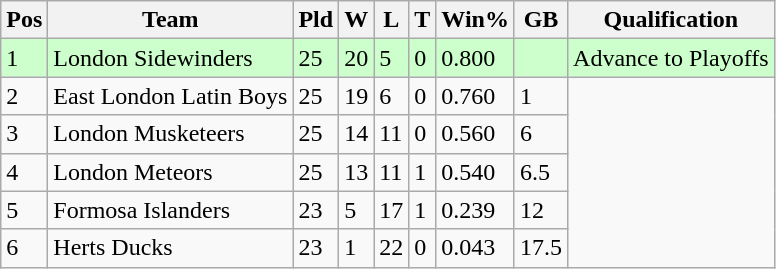<table class="wikitable">
<tr>
<th>Pos</th>
<th>Team</th>
<th>Pld</th>
<th>W</th>
<th>L</th>
<th>T</th>
<th>Win%</th>
<th>GB</th>
<th>Qualification</th>
</tr>
<tr style="background:#ccffcc;">
<td>1</td>
<td>London Sidewinders</td>
<td>25</td>
<td>20</td>
<td>5</td>
<td>0</td>
<td>0.800</td>
<td></td>
<td>Advance to Playoffs</td>
</tr>
<tr>
<td>2</td>
<td>East London Latin Boys</td>
<td>25</td>
<td>19</td>
<td>6</td>
<td>0</td>
<td>0.760</td>
<td>1</td>
<td rowspan="5"></td>
</tr>
<tr>
<td>3</td>
<td>London Musketeers</td>
<td>25</td>
<td>14</td>
<td>11</td>
<td>0</td>
<td>0.560</td>
<td>6</td>
</tr>
<tr>
<td>4</td>
<td>London Meteors</td>
<td>25</td>
<td>13</td>
<td>11</td>
<td>1</td>
<td>0.540</td>
<td>6.5</td>
</tr>
<tr>
<td>5</td>
<td>Formosa Islanders</td>
<td>23</td>
<td>5</td>
<td>17</td>
<td>1</td>
<td>0.239</td>
<td>12</td>
</tr>
<tr>
<td>6</td>
<td>Herts Ducks</td>
<td>23</td>
<td>1</td>
<td>22</td>
<td>0</td>
<td>0.043</td>
<td>17.5</td>
</tr>
</table>
